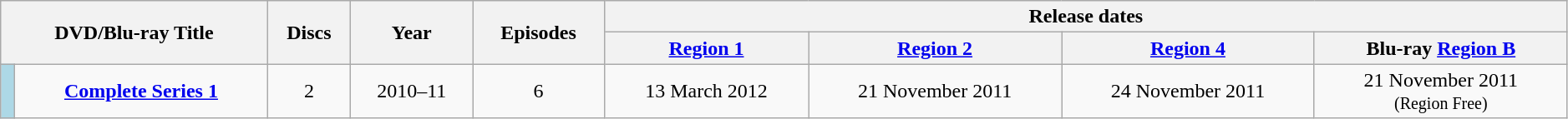<table class="wikitable"  style="width:99%; left:0 auto; text-align:center;">
<tr>
<th colspan="2" rowspan="2">DVD/Blu-ray Title</th>
<th rowspan="2">Discs</th>
<th rowspan="2">Year</th>
<th rowspan="2">Episodes</th>
<th colspan="4">Release dates</th>
</tr>
<tr>
<th><a href='#'>Region 1</a></th>
<th><a href='#'>Region 2</a></th>
<th><a href='#'>Region 4</a></th>
<th>Blu-ray <a href='#'>Region B</a></th>
</tr>
<tr>
<td style="background:LightBlue;"></td>
<td><strong><a href='#'>Complete Series 1</a></strong></td>
<td>2</td>
<td>2010–11</td>
<td>6</td>
<td>13 March 2012</td>
<td>21 November 2011</td>
<td>24 November 2011</td>
<td>21 November 2011 <br><small>(Region Free)</small></td>
</tr>
</table>
